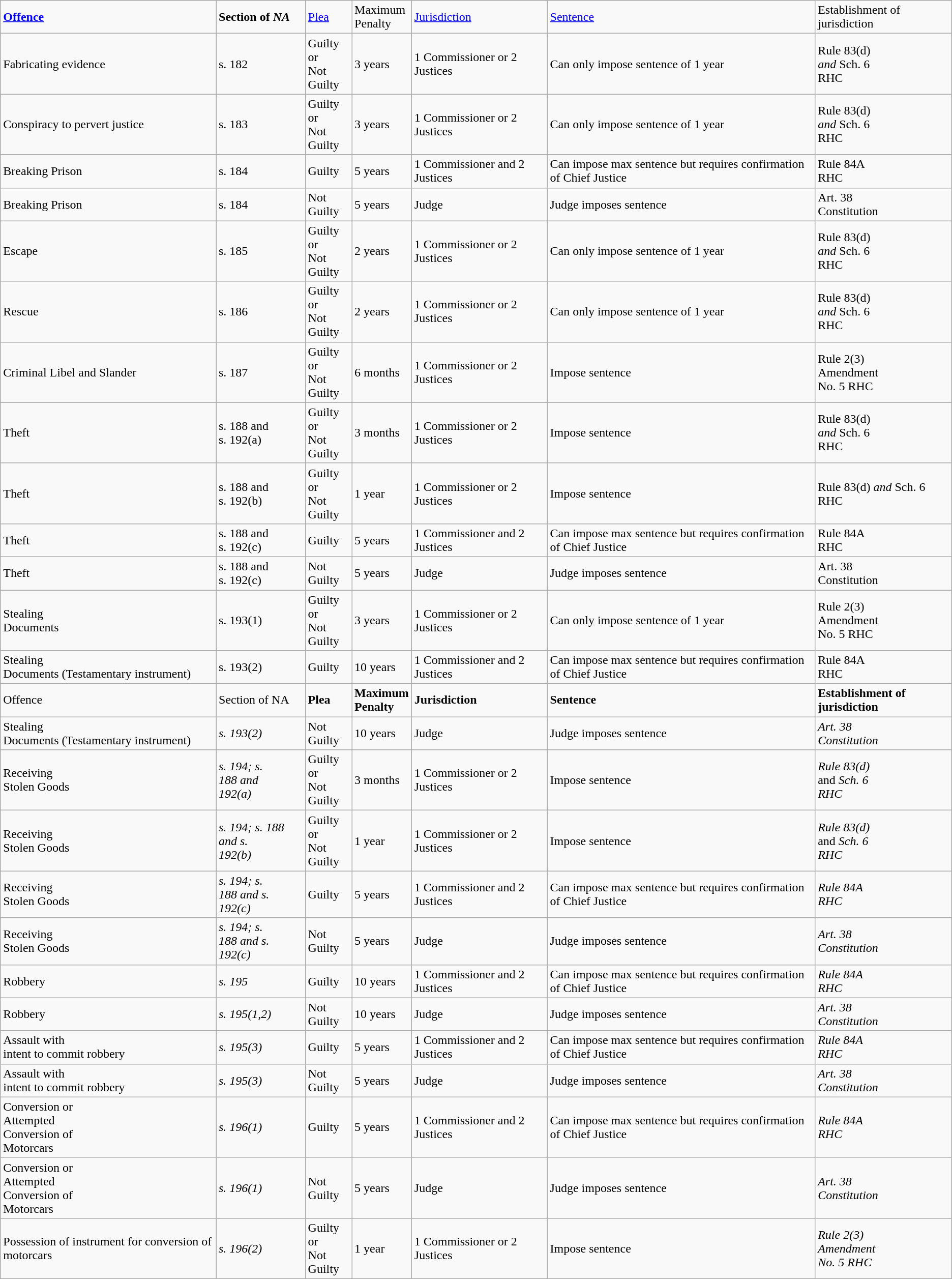<table class="wikitable sortable mw-collapsible mw-collapsed">
<tr>
<td><strong><a href='#'>Offence</a></strong></td>
<td><strong>Section of <em>NA<strong><em></td>
<td></strong><a href='#'>Plea</a><strong></td>
<td></strong>Maximum<strong><br></strong>Penalty<strong></td>
<td></strong><a href='#'>Jurisdiction</a><strong></td>
<td></strong><a href='#'>Sentence</a><strong></td>
<td></strong>Establishment of jurisdiction<strong></td>
</tr>
<tr>
<td>Fabricating evidence</td>
<td></em>s. 182<em></td>
<td>Guilty or<br>Not<br>Guilty</td>
<td>3 years</td>
<td>1 Commissioner or 2 Justices</td>
<td>Can only impose sentence of 1 year</td>
<td></em>Rule 83(d)<em><br>and </em>Sch. 6<em><br></em>RHC<em></td>
</tr>
<tr>
<td>Conspiracy to pervert justice</td>
<td></em>s. 183<em></td>
<td>Guilty or<br>Not<br>Guilty</td>
<td>3 years</td>
<td>1 Commissioner or 2 Justices</td>
<td>Can only impose sentence of 1 year</td>
<td></em>Rule 83(d)<em><br>and </em>Sch. 6<em><br></em>RHC<em></td>
</tr>
<tr>
<td>Breaking Prison</td>
<td></em>s. 184<em></td>
<td>Guilty</td>
<td>5 years</td>
<td>1 Commissioner and 2 Justices</td>
<td>Can impose max sentence but requires confirmation of Chief Justice</td>
<td></em>Rule 84A<em><br></em>RHC<em></td>
</tr>
<tr>
<td>Breaking Prison</td>
<td></em>s. 184 <em></td>
<td>Not<br>Guilty</td>
<td>5 years</td>
<td>Judge</td>
<td>Judge imposes sentence</td>
<td></em>Art. 38<em><br></em>Constitution<em></td>
</tr>
<tr>
<td>Escape</td>
<td></em>s. 185<em></td>
<td>Guilty or<br>Not<br>Guilty</td>
<td>2 years</td>
<td>1 Commissioner or 2 Justices</td>
<td>Can only impose sentence of 1 year</td>
<td></em>Rule 83(d)<em><br>and </em>Sch. 6<em><br></em>RHC<em></td>
</tr>
<tr>
<td>Rescue</td>
<td></em>s. 186<em></td>
<td>Guilty or<br>Not<br>Guilty</td>
<td>2 years</td>
<td>1 Commissioner or 2 Justices</td>
<td>Can only impose sentence of 1 year</td>
<td></em>Rule 83(d)<em><br>and </em>Sch. 6<em><br></em>RHC<em></td>
</tr>
<tr>
<td>Criminal Libel and Slander</td>
<td></em>s. 187<em></td>
<td>Guilty or<br>Not<br>Guilty</td>
<td>6 months</td>
<td>1 Commissioner or 2 Justices</td>
<td>Impose sentence</td>
<td></em>Rule 2(3)<em><br></em>Amendment<em><br></em>No. 5 RHC<em></td>
</tr>
<tr>
<td>Theft</td>
<td></em>s. 188 and<em><br></em>s. 192(a)<em></td>
<td>Guilty or<br>Not<br>Guilty</td>
<td>3 months</td>
<td>1 Commissioner or 2 Justices</td>
<td>Impose sentence</td>
<td></em>Rule 83(d)<em><br>and </em>Sch. 6<em><br></em>RHC<em></td>
</tr>
<tr>
<td>Theft</td>
<td></em>s. 188 and<em><br></em>s. 192(b)<em></td>
<td>Guilty or<br>Not<br>Guilty</td>
<td>1 year</td>
<td>1 Commissioner or 2 Justices</td>
<td>Impose sentence</td>
<td></em>Rule 83(d)<em> and </em>Sch. 6<em><br></em>RHC<em></td>
</tr>
<tr>
<td>Theft</td>
<td></em>s. 188 and<em><br></em>s. 192(c)<em></td>
<td>Guilty</td>
<td>5 years</td>
<td>1 Commissioner and 2 Justices</td>
<td>Can impose max sentence but requires confirmation of Chief Justice</td>
<td></em>Rule 84A<em><br></em>RHC<em></td>
</tr>
<tr>
<td>Theft</td>
<td></em>s. 188 and<em><br></em>s. 192(c)<em></td>
<td>Not<br>Guilty</td>
<td>5 years</td>
<td>Judge</td>
<td>Judge imposes sentence</td>
<td></em>Art. 38<em><br></em>Constitution<em></td>
</tr>
<tr>
<td>Stealing<br>Documents</td>
<td></em>s. 193(1)<em></td>
<td>Guilty or<br>Not<br>Guilty</td>
<td>3 years</td>
<td>1 Commissioner or 2 Justices</td>
<td>Can only impose sentence of 1 year</td>
<td></em>Rule 2(3)<em><br></em>Amendment<em><br></em>No. 5 RHC<em></td>
</tr>
<tr>
<td>Stealing<br>Documents (Testamentary instrument)</td>
<td></em>s. 193(2)<em></td>
<td>Guilty</td>
<td>10 years</td>
<td>1 Commissioner and 2 Justices</td>
<td>Can impose max sentence but requires confirmation of Chief Justice</td>
<td></em>Rule 84A<em><br></em>RHC<em></td>
</tr>
<tr>
<td></strong>Offence<strong></td>
<td></strong>Section of  </em>NA</em></strong></td>
<td><strong>Plea</strong></td>
<td><strong>Maximum</strong><br><strong>Penalty</strong></td>
<td><strong>Jurisdiction</strong></td>
<td><strong>Sentence</strong></td>
<td><strong>Establishment of jurisdiction</strong></td>
</tr>
<tr>
<td>Stealing<br>Documents (Testamentary instrument)</td>
<td><em>s. 193(2)</em></td>
<td>Not<br>Guilty</td>
<td>10 years</td>
<td>Judge</td>
<td>Judge imposes sentence</td>
<td><em>Art. 38</em><br><em>Constitution</em></td>
</tr>
<tr>
<td>Receiving<br>Stolen Goods</td>
<td><em>s. 194; s.</em><br><em>188 and</em><br><em>192(a)</em></td>
<td>Guilty or<br>Not<br>Guilty</td>
<td>3 months</td>
<td>1 Commissioner or 2 Justices</td>
<td>Impose sentence</td>
<td><em>Rule 83(d)</em><br>and <em>Sch. 6</em><br><em>RHC</em></td>
</tr>
<tr>
<td>Receiving<br>Stolen Goods</td>
<td><em>s. 194; s. 188 and s.</em><br><em>192(b)</em></td>
<td>Guilty or<br>Not<br>Guilty</td>
<td>1 year</td>
<td>1 Commissioner or 2 Justices</td>
<td>Impose sentence</td>
<td><em>Rule 83(d)</em><br>and <em>Sch. 6</em><br><em>RHC</em></td>
</tr>
<tr>
<td>Receiving<br>Stolen Goods</td>
<td><em>s. 194; s.</em><br><em>188 and s.</em><br><em>192(c)</em></td>
<td>Guilty</td>
<td>5 years</td>
<td>1 Commissioner and 2 Justices</td>
<td>Can impose max sentence but requires confirmation of Chief Justice</td>
<td><em>Rule 84A</em><br><em>RHC</em></td>
</tr>
<tr>
<td>Receiving<br>Stolen Goods</td>
<td><em>s. 194; s.</em><br><em>188 and s.</em><br><em>192(c)</em></td>
<td>Not<br>Guilty</td>
<td>5 years</td>
<td>Judge</td>
<td>Judge imposes sentence</td>
<td><em>Art. 38</em><br><em>Constitution</em></td>
</tr>
<tr>
<td>Robbery</td>
<td><em>s. 195</em></td>
<td>Guilty</td>
<td>10 years</td>
<td>1 Commissioner and 2 Justices</td>
<td>Can impose max sentence but requires confirmation of Chief Justice</td>
<td><em>Rule 84A</em><br><em>RHC</em></td>
</tr>
<tr>
<td>Robbery</td>
<td><em>s. 195(1,2) </em></td>
<td>Not<br>Guilty</td>
<td>10 years</td>
<td>Judge</td>
<td>Judge imposes sentence</td>
<td><em>Art. 38</em><br><em>Constitution</em></td>
</tr>
<tr>
<td>Assault with<br>intent to commit robbery</td>
<td><em>s. 195(3)</em></td>
<td>Guilty</td>
<td>5 years</td>
<td>1 Commissioner and 2 Justices</td>
<td>Can impose max sentence but requires confirmation of Chief Justice</td>
<td><em>Rule 84A</em><br><em>RHC</em></td>
</tr>
<tr>
<td>Assault with<br>intent to commit robbery</td>
<td><em>s. 195(3)</em></td>
<td>Not<br>Guilty</td>
<td>5 years</td>
<td>Judge</td>
<td>Judge imposes sentence</td>
<td><em>Art. 38</em><br><em>Constitution</em></td>
</tr>
<tr>
<td>Conversion or<br>Attempted<br>Conversion of<br>Motorcars</td>
<td><em>s. 196(1)</em></td>
<td>Guilty</td>
<td>5 years</td>
<td>1 Commissioner and 2 Justices</td>
<td>Can impose max sentence but requires confirmation of Chief Justice</td>
<td><em>Rule 84A</em><br><em>RHC</em></td>
</tr>
<tr>
<td>Conversion or<br>Attempted<br>Conversion of<br>Motorcars</td>
<td><em>s. 196(1)</em></td>
<td>Not<br>Guilty</td>
<td>5 years</td>
<td>Judge</td>
<td>Judge imposes sentence</td>
<td><em>Art. 38</em><br><em>Constitution</em></td>
</tr>
<tr>
<td>Possession of instrument for conversion of motorcars</td>
<td><em>s. 196(2)</em></td>
<td>Guilty or<br>Not<br>Guilty</td>
<td>1 year</td>
<td>1 Commissioner or 2 Justices</td>
<td>Impose sentence</td>
<td><em>Rule 2(3)</em><br><em>Amendment</em><br><em>No. 5 RHC</em></td>
</tr>
</table>
